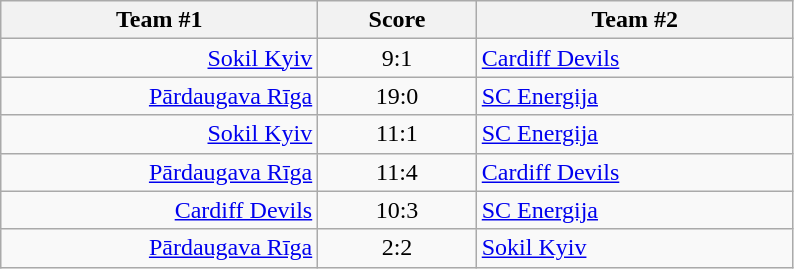<table class="wikitable" style="text-align: center;">
<tr>
<th width=22%>Team #1</th>
<th width=11%>Score</th>
<th width=22%>Team #2</th>
</tr>
<tr>
<td style="text-align: right;"><a href='#'>Sokil Kyiv</a> </td>
<td>9:1</td>
<td style="text-align: left;"> <a href='#'>Cardiff Devils</a></td>
</tr>
<tr>
<td style="text-align: right;"><a href='#'>Pārdaugava Rīga</a> </td>
<td>19:0</td>
<td style="text-align: left;"> <a href='#'>SC Energija</a></td>
</tr>
<tr>
<td style="text-align: right;"><a href='#'>Sokil Kyiv</a> </td>
<td>11:1</td>
<td style="text-align: left;"> <a href='#'>SC Energija</a></td>
</tr>
<tr>
<td style="text-align: right;"><a href='#'>Pārdaugava Rīga</a> </td>
<td>11:4</td>
<td style="text-align: left;"> <a href='#'>Cardiff Devils</a></td>
</tr>
<tr>
<td style="text-align: right;"><a href='#'>Cardiff Devils</a> </td>
<td>10:3</td>
<td style="text-align: left;"> <a href='#'>SC Energija</a></td>
</tr>
<tr>
<td style="text-align: right;"><a href='#'>Pārdaugava Rīga</a> </td>
<td>2:2</td>
<td style="text-align: left;"> <a href='#'>Sokil Kyiv</a></td>
</tr>
</table>
